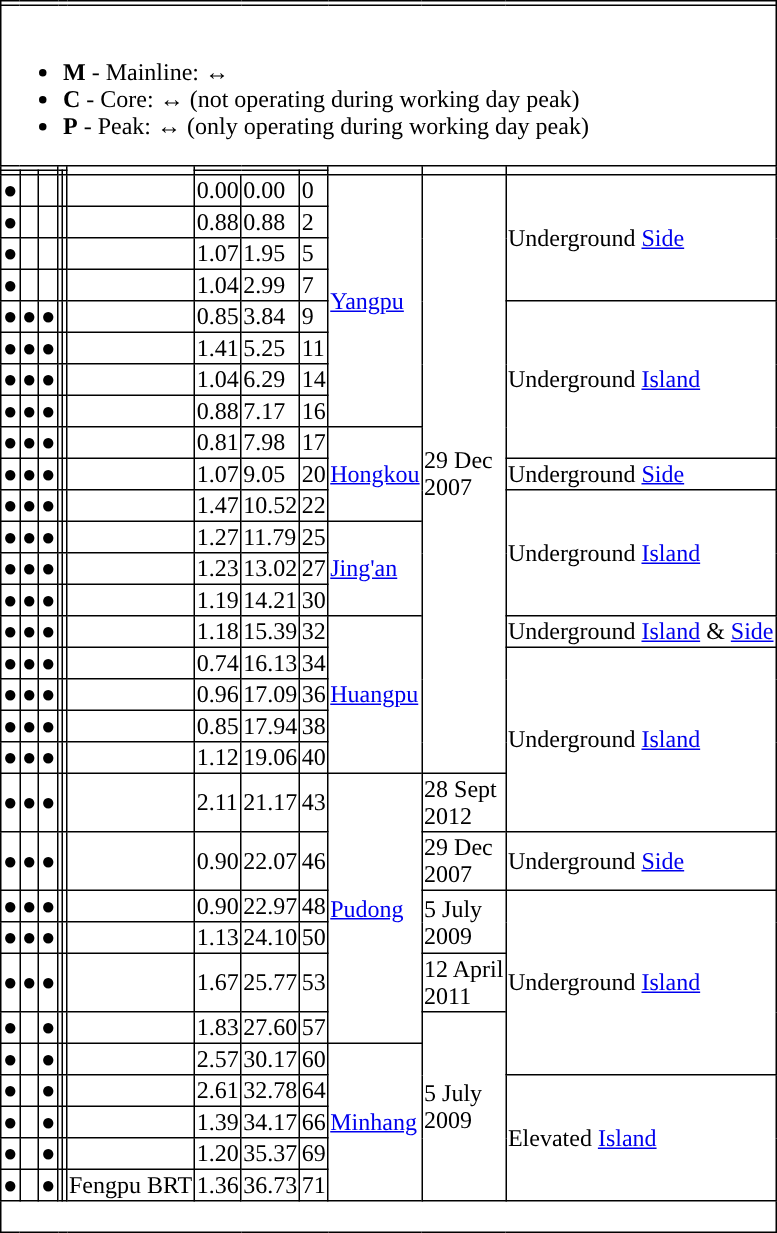<table border=1 style="border-collapse: collapse;" class="mw-collapsible">
<tr>
<th colspan="12" style="text-align: center"></th>
</tr>
<tr>
<td colspan="12" style="text-align: left"><br><ul><li><strong>M</strong> - Mainline:  ↔ </li><li><strong>C</strong> - Core:  ↔  (not operating during working day peak)</li><li><strong>P</strong> - Peak:  ↔  (only operating during working day peak)</li></ul></td>
</tr>
<tr>
<th rowspan="1" colspan="3"></th>
<th colspan="2"></th>
<th rowspan="2"></th>
<th colspan="3" rowspan="1"></th>
<th rowspan="2"></th>
<th rowspan="2"></th>
<th rowspan="2"></th>
</tr>
<tr>
<th rowspan="1"></th>
<th rowspan="1"></th>
<th rowspan="1"></th>
<th></th>
<th></th>
<th colspan="2"></th>
<th></th>
</tr>
<tr>
<td align="center">●</td>
<td align="center"></td>
<td align="center"></td>
<td></td>
<td></td>
<td></td>
<td>0.00</td>
<td>0.00</td>
<td>0</td>
<td rowspan=8><a href='#'>Yangpu</a></td>
<td rowspan=19>29 Dec<br> 2007</td>
<td rowspan=4>Underground <a href='#'>Side</a></td>
</tr>
<tr>
<td align="center">●</td>
<td align="center"></td>
<td align="center"></td>
<td></td>
<td></td>
<td></td>
<td>0.88</td>
<td>0.88</td>
<td>2</td>
</tr>
<tr>
<td align="center">●</td>
<td align="center"></td>
<td align="center"></td>
<td></td>
<td></td>
<td></td>
<td>1.07</td>
<td>1.95</td>
<td>5</td>
</tr>
<tr>
<td align="center">●</td>
<td align="center"></td>
<td align="center"></td>
<td></td>
<td></td>
<td></td>
<td>1.04</td>
<td>2.99</td>
<td>7</td>
</tr>
<tr>
<td align="center">●</td>
<td align="center">●</td>
<td align="center">●</td>
<td></td>
<td></td>
<td></td>
<td>0.85</td>
<td>3.84</td>
<td>9</td>
<td rowspan=5>Underground <a href='#'>Island</a></td>
</tr>
<tr>
<td align="center">●</td>
<td align="center">●</td>
<td align="center">●</td>
<td></td>
<td></td>
<td></td>
<td>1.41</td>
<td>5.25</td>
<td>11</td>
</tr>
<tr>
<td align="center">●</td>
<td align="center">●</td>
<td align="center">●</td>
<td></td>
<td></td>
<td></td>
<td>1.04</td>
<td>6.29</td>
<td>14</td>
</tr>
<tr>
<td align="center">●</td>
<td align="center">●</td>
<td align="center">●</td>
<td></td>
<td></td>
<td></td>
<td>0.88</td>
<td>7.17</td>
<td>16</td>
</tr>
<tr>
<td align="center">●</td>
<td align="center">●</td>
<td align="center">●</td>
<td></td>
<td></td>
<td></td>
<td>0.81</td>
<td>7.98</td>
<td>17</td>
<td rowspan=3><a href='#'>Hongkou</a></td>
</tr>
<tr>
<td align="center">●</td>
<td align="center">●</td>
<td align="center">●</td>
<td></td>
<td></td>
<td></td>
<td>1.07</td>
<td>9.05</td>
<td>20</td>
<td>Underground <a href='#'>Side</a></td>
</tr>
<tr>
<td align="center">●</td>
<td align="center">●</td>
<td align="center">●</td>
<td></td>
<td></td>
<td></td>
<td>1.47</td>
<td>10.52</td>
<td>22</td>
<td rowspan=4>Underground <a href='#'>Island</a></td>
</tr>
<tr>
<td align="center">●</td>
<td align="center">●</td>
<td align="center">●</td>
<td></td>
<td></td>
<td></td>
<td>1.27</td>
<td>11.79</td>
<td>25</td>
<td rowspan=3><a href='#'>Jing'an</a></td>
</tr>
<tr>
<td align="center">●</td>
<td align="center">●</td>
<td align="center">●</td>
<td></td>
<td></td>
<td></td>
<td>1.23</td>
<td>13.02</td>
<td>27</td>
</tr>
<tr>
<td align="center">●</td>
<td align="center">●</td>
<td align="center">●</td>
<td></td>
<td></td>
<td></td>
<td>1.19</td>
<td>14.21</td>
<td>30</td>
</tr>
<tr>
<td align="center">●</td>
<td align="center">●</td>
<td align="center">●</td>
<td></td>
<td></td>
<td> </td>
<td>1.18</td>
<td>15.39</td>
<td>32</td>
<td rowspan=5><a href='#'>Huangpu</a></td>
<td>Underground <a href='#'>Island</a> & <a href='#'>Side</a></td>
</tr>
<tr>
<td align="center">●</td>
<td align="center">●</td>
<td align="center">●</td>
<td></td>
<td></td>
<td></td>
<td>0.74</td>
<td>16.13</td>
<td>34</td>
<td rowspan=5>Underground <a href='#'>Island</a></td>
</tr>
<tr>
<td align="center">●</td>
<td align="center">●</td>
<td align="center">●</td>
<td></td>
<td></td>
<td></td>
<td>0.96</td>
<td>17.09</td>
<td>36</td>
</tr>
<tr>
<td align="center">●</td>
<td align="center">●</td>
<td align="center">●</td>
<td></td>
<td></td>
<td></td>
<td>0.85</td>
<td>17.94</td>
<td>38</td>
</tr>
<tr>
<td align="center">●</td>
<td align="center">●</td>
<td align="center">●</td>
<td></td>
<td></td>
<td></td>
<td>1.12</td>
<td>19.06</td>
<td>40</td>
</tr>
<tr>
<td align="center">●</td>
<td align="center">●</td>
<td align="center">●</td>
<td></td>
<td></td>
<td></td>
<td>2.11</td>
<td>21.17</td>
<td>43</td>
<td rowspan=6><a href='#'>Pudong</a></td>
<td>28 Sept<br> 2012</td>
</tr>
<tr>
<td align="center">●</td>
<td align="center">●</td>
<td align="center">●</td>
<td></td>
<td></td>
<td></td>
<td>0.90</td>
<td>22.07</td>
<td>46</td>
<td>29 Dec<br> 2007</td>
<td>Underground <a href='#'>Side</a></td>
</tr>
<tr>
<td align="center">●</td>
<td align="center">●</td>
<td align="center">●</td>
<td></td>
<td></td>
<td></td>
<td>0.90</td>
<td>22.97</td>
<td>48</td>
<td rowspan=2>5 July<br> 2009</td>
<td rowspan=5>Underground <a href='#'>Island</a></td>
</tr>
<tr>
<td align="center">●</td>
<td align="center">●</td>
<td align="center">●</td>
<td></td>
<td></td>
<td></td>
<td>1.13</td>
<td>24.10</td>
<td>50</td>
</tr>
<tr>
<td align="center">●</td>
<td align="center">●</td>
<td align="center">●</td>
<td></td>
<td></td>
<td> </td>
<td>1.67</td>
<td>25.77</td>
<td>53</td>
<td>12 April<br> 2011</td>
</tr>
<tr>
<td align="center">●</td>
<td align="center"></td>
<td align="center">●</td>
<td></td>
<td></td>
<td></td>
<td>1.83</td>
<td>27.60</td>
<td>57</td>
<td rowspan=6>5 July<br> 2009</td>
</tr>
<tr>
<td align="center">●</td>
<td align="center"></td>
<td align="center">●</td>
<td></td>
<td></td>
<td></td>
<td>2.57</td>
<td>30.17</td>
<td>60</td>
<td rowspan="5"><a href='#'>Minhang</a></td>
</tr>
<tr>
<td align="center">●</td>
<td align="center"></td>
<td align="center">●</td>
<td></td>
<td></td>
<td></td>
<td>2.61</td>
<td>32.78</td>
<td>64</td>
<td rowspan=4>Elevated <a href='#'>Island</a></td>
</tr>
<tr>
<td align="center">●</td>
<td align="center"></td>
<td align="center">●</td>
<td></td>
<td></td>
<td></td>
<td>1.39</td>
<td>34.17</td>
<td>66</td>
</tr>
<tr>
<td align="center">●</td>
<td align="center"></td>
<td align="center">●</td>
<td></td>
<td></td>
<td></td>
<td>1.20</td>
<td>35.37</td>
<td>69</td>
</tr>
<tr>
<td align="center">●</td>
<td align="center"></td>
<td align="center">●</td>
<td></td>
<td></td>
<td> Fengpu BRT</td>
<td>1.36</td>
<td>36.73</td>
<td>71</td>
</tr>
<tr style="background:#">
<td colspan = "12"><br></td>
</tr>
</table>
